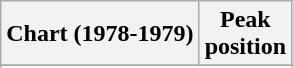<table class="wikitable sortable plainrowheaders" style="text-align:center">
<tr>
<th>Chart (1978-1979)</th>
<th>Peak<br>position</th>
</tr>
<tr>
</tr>
<tr>
</tr>
<tr>
</tr>
</table>
